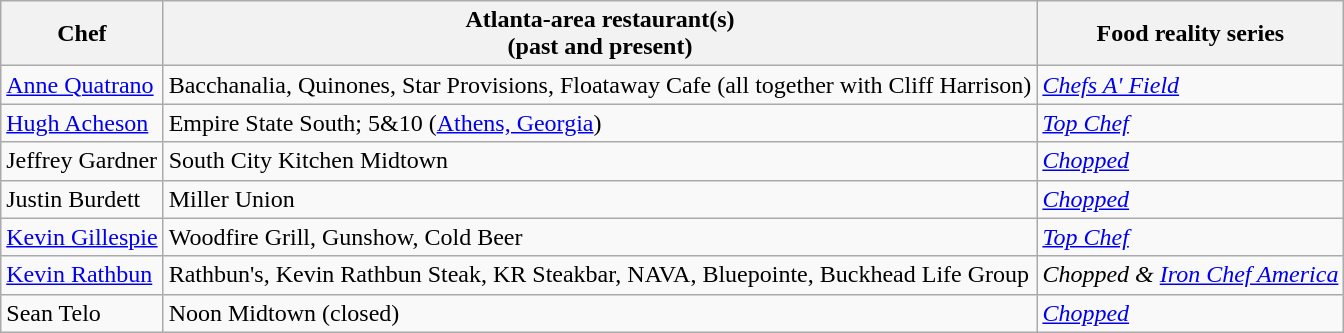<table class="wikitable sortable">
<tr>
<th>Chef</th>
<th>Atlanta-area restaurant(s)<br>(past and present)</th>
<th>Food reality series</th>
</tr>
<tr>
<td><a href='#'>Anne Quatrano</a></td>
<td>Bacchanalia, Quinones, Star Provisions, Floataway Cafe (all together with Cliff Harrison)</td>
<td><em><a href='#'>Chefs A' Field</a></em></td>
</tr>
<tr>
<td><a href='#'>Hugh Acheson</a></td>
<td>Empire State South; 5&10 (<a href='#'>Athens, Georgia</a>)</td>
<td><em><a href='#'>Top Chef</a></em></td>
</tr>
<tr>
<td>Jeffrey Gardner</td>
<td>South City Kitchen Midtown</td>
<td><em><a href='#'>Chopped</a></em></td>
</tr>
<tr>
<td>Justin Burdett</td>
<td>Miller Union</td>
<td><em><a href='#'>Chopped</a></em></td>
</tr>
<tr>
<td><a href='#'>Kevin Gillespie</a></td>
<td>Woodfire Grill, Gunshow, Cold Beer</td>
<td><em><a href='#'>Top Chef</a></em></td>
</tr>
<tr>
<td><a href='#'>Kevin Rathbun</a></td>
<td>Rathbun's, Kevin Rathbun Steak, KR Steakbar, NAVA, Bluepointe, Buckhead Life Group</td>
<td><em>Chopped & <a href='#'>Iron Chef America</a></em></td>
</tr>
<tr>
<td>Sean Telo</td>
<td>Noon Midtown (closed)</td>
<td><em><a href='#'>Chopped</a></em></td>
</tr>
</table>
